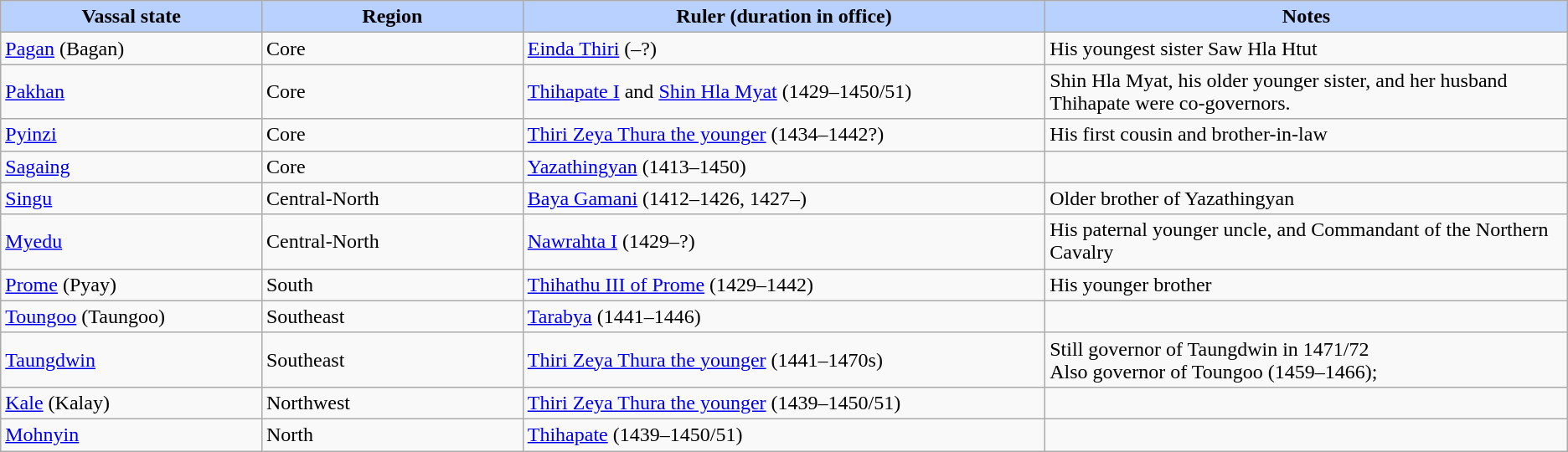<table class="wikitable">
<tr>
<th style="background-color:#B9D1FF" ! width="10%">Vassal state</th>
<th style="background-color:#B9D1FF" ! width="10%">Region</th>
<th style="background-color:#B9D1FF" ! width="20%">Ruler (duration in office)</th>
<th style="background-color:#B9D1FF" ! width="20%">Notes</th>
</tr>
<tr>
<td><a href='#'>Pagan</a> (Bagan)</td>
<td>Core</td>
<td><a href='#'>Einda Thiri</a> (–?)</td>
<td>His youngest sister Saw Hla Htut</td>
</tr>
<tr>
<td><a href='#'>Pakhan</a></td>
<td>Core</td>
<td><a href='#'>Thihapate I</a> and <a href='#'>Shin Hla Myat</a> (1429–1450/51)</td>
<td>Shin Hla Myat, his older younger sister, and her husband Thihapate were co-governors.</td>
</tr>
<tr>
<td><a href='#'>Pyinzi</a></td>
<td>Core</td>
<td><a href='#'>Thiri Zeya Thura the younger</a> (1434–1442?)</td>
<td>His first cousin and brother-in-law</td>
</tr>
<tr>
<td><a href='#'>Sagaing</a></td>
<td>Core</td>
<td><a href='#'>Yazathingyan</a> (1413–1450)</td>
<td></td>
</tr>
<tr>
<td><a href='#'>Singu</a></td>
<td>Central-North</td>
<td><a href='#'>Baya Gamani</a> (1412–1426, 1427–)</td>
<td>Older brother of Yazathingyan</td>
</tr>
<tr>
<td><a href='#'>Myedu</a></td>
<td>Central-North</td>
<td><a href='#'>Nawrahta I</a> (1429–?)</td>
<td>His paternal younger uncle, and Commandant of the Northern Cavalry</td>
</tr>
<tr>
<td><a href='#'>Prome</a> (Pyay)</td>
<td>South</td>
<td><a href='#'>Thihathu III of Prome</a> (1429–1442)</td>
<td>His younger brother</td>
</tr>
<tr>
<td><a href='#'>Toungoo</a> (Taungoo)</td>
<td>Southeast</td>
<td><a href='#'>Tarabya</a> (1441–1446)</td>
<td></td>
</tr>
<tr>
<td><a href='#'>Taungdwin</a></td>
<td>Southeast</td>
<td><a href='#'>Thiri Zeya Thura the younger</a> (1441–1470s)</td>
<td>Still governor of Taungdwin in 1471/72 <br> Also governor of Toungoo (1459–1466); </td>
</tr>
<tr>
<td><a href='#'>Kale</a> (Kalay)</td>
<td>Northwest</td>
<td><a href='#'>Thiri Zeya Thura the younger</a> (1439–1450/51)</td>
<td></td>
</tr>
<tr>
<td><a href='#'>Mohnyin</a></td>
<td>North</td>
<td><a href='#'>Thihapate</a> (1439–1450/51)</td>
<td></td>
</tr>
</table>
